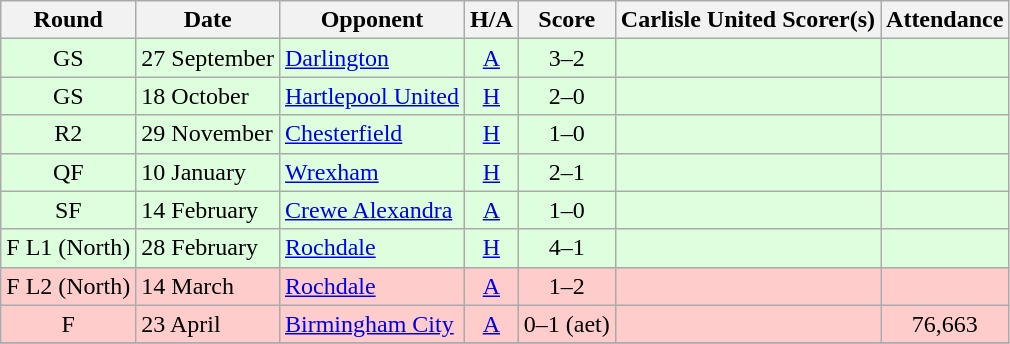<table class="wikitable" style="text-align:center">
<tr>
<th>Round</th>
<th>Date</th>
<th>Opponent</th>
<th>H/A</th>
<th>Score</th>
<th>Carlisle United Scorer(s)</th>
<th>Attendance</th>
</tr>
<tr bgcolor=#ddffdd>
<td>GS</td>
<td align=left>27 September</td>
<td align=left><a href='#'>Darlington</a></td>
<td><a href='#'>A</a></td>
<td>3–2</td>
<td align=left></td>
<td></td>
</tr>
<tr bgcolor=#ddffdd>
<td>GS</td>
<td align=left>18 October</td>
<td align=left><a href='#'>Hartlepool United</a></td>
<td><a href='#'>H</a></td>
<td>2–0</td>
<td align=left></td>
<td></td>
</tr>
<tr bgcolor=#ddffdd>
<td>R2</td>
<td align=left>29 November</td>
<td align=left><a href='#'>Chesterfield</a></td>
<td><a href='#'>H</a></td>
<td>1–0</td>
<td align=left></td>
<td></td>
</tr>
<tr bgcolor=#ddffdd>
<td>QF</td>
<td align=left>10 January</td>
<td align=left><a href='#'>Wrexham</a></td>
<td><a href='#'>H</a></td>
<td>2–1</td>
<td align=left></td>
<td></td>
</tr>
<tr bgcolor=#ddffdd>
<td>SF</td>
<td align=left>14 February</td>
<td align=left><a href='#'>Crewe Alexandra</a></td>
<td><a href='#'>A</a></td>
<td>1–0</td>
<td align=left></td>
<td></td>
</tr>
<tr bgcolor=#ddffdd>
<td>F L1 (North)</td>
<td align=left>28 February</td>
<td align=left><a href='#'>Rochdale</a></td>
<td><a href='#'>H</a></td>
<td>4–1</td>
<td align=left></td>
<td></td>
</tr>
<tr bgcolor=#FFCCCC>
<td>F L2 (North)</td>
<td align=left>14 March</td>
<td align=left><a href='#'>Rochdale</a></td>
<td><a href='#'>A</a></td>
<td>1–2</td>
<td align=left></td>
<td></td>
</tr>
<tr bgcolor=#FFCCCC>
<td>F</td>
<td align=left>23 April</td>
<td align=left><a href='#'>Birmingham City</a></td>
<td><a href='#'>A</a></td>
<td>0–1 (aet)</td>
<td align=left></td>
<td>76,663</td>
</tr>
<tr>
</tr>
</table>
